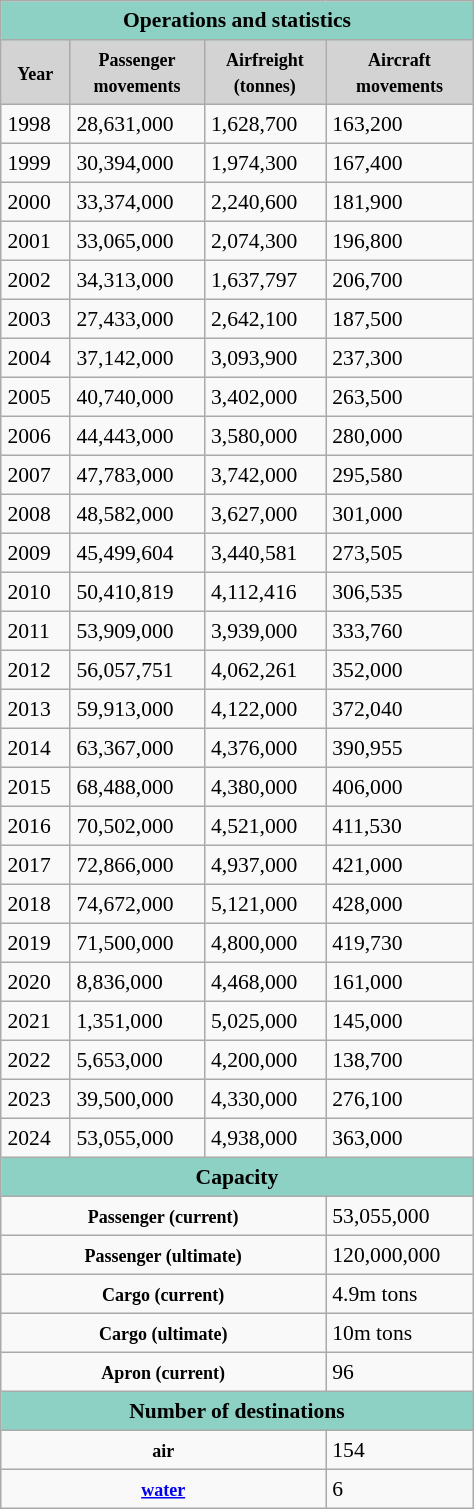<table border="1" cellpadding="4" cellspacing="0" style="float:right; width:25%; margin:0 0 1em 1em; background:#f9f9f9; border:1px #aaa solid; border-collapse:collapse; font-size:90%;">
<tr>
<th style="text-align:center; background:#8CD1C4;" colspan="4">Operations and statistics</th>
</tr>
<tr colspan="4" style="background:lightgrey;">
<th><small>Year</small></th>
<th><small>Passenger</small><br><small>movements</small></th>
<th><small>Airfreight</small><br><small>(tonnes)</small></th>
<th><small>Aircraft</small><br><small>movements</small></th>
</tr>
<tr>
<td>1998</td>
<td>28,631,000</td>
<td>1,628,700</td>
<td>163,200</td>
</tr>
<tr>
<td>1999</td>
<td>30,394,000</td>
<td>1,974,300</td>
<td>167,400</td>
</tr>
<tr>
<td>2000</td>
<td>33,374,000</td>
<td>2,240,600</td>
<td>181,900</td>
</tr>
<tr>
<td>2001</td>
<td>33,065,000</td>
<td>2,074,300</td>
<td>196,800</td>
</tr>
<tr>
<td>2002</td>
<td>34,313,000</td>
<td>1,637,797</td>
<td>206,700</td>
</tr>
<tr>
<td>2003</td>
<td>27,433,000</td>
<td>2,642,100</td>
<td>187,500</td>
</tr>
<tr>
<td>2004</td>
<td>37,142,000</td>
<td>3,093,900</td>
<td>237,300</td>
</tr>
<tr>
<td>2005</td>
<td>40,740,000</td>
<td>3,402,000</td>
<td>263,500</td>
</tr>
<tr>
<td>2006</td>
<td>44,443,000</td>
<td>3,580,000</td>
<td>280,000</td>
</tr>
<tr>
<td>2007</td>
<td>47,783,000</td>
<td>3,742,000</td>
<td>295,580</td>
</tr>
<tr>
<td>2008</td>
<td>48,582,000</td>
<td>3,627,000</td>
<td>301,000</td>
</tr>
<tr>
<td>2009</td>
<td>45,499,604</td>
<td>3,440,581</td>
<td>273,505</td>
</tr>
<tr>
<td>2010</td>
<td>50,410,819</td>
<td>4,112,416</td>
<td>306,535</td>
</tr>
<tr>
<td>2011</td>
<td>53,909,000</td>
<td>3,939,000</td>
<td>333,760</td>
</tr>
<tr>
<td>2012</td>
<td>56,057,751</td>
<td>4,062,261</td>
<td>352,000</td>
</tr>
<tr>
<td>2013</td>
<td>59,913,000</td>
<td>4,122,000</td>
<td>372,040</td>
</tr>
<tr>
<td>2014</td>
<td>63,367,000</td>
<td>4,376,000</td>
<td>390,955</td>
</tr>
<tr>
<td>2015</td>
<td>68,488,000</td>
<td>4,380,000</td>
<td>406,000</td>
</tr>
<tr>
<td>2016</td>
<td>70,502,000</td>
<td>4,521,000</td>
<td>411,530</td>
</tr>
<tr>
<td>2017</td>
<td>72,866,000</td>
<td>4,937,000</td>
<td>421,000</td>
</tr>
<tr>
<td>2018</td>
<td>74,672,000</td>
<td>5,121,000</td>
<td>428,000</td>
</tr>
<tr>
<td>2019</td>
<td>71,500,000</td>
<td>4,800,000</td>
<td>419,730</td>
</tr>
<tr>
<td>2020</td>
<td>8,836,000</td>
<td>4,468,000</td>
<td>161,000</td>
</tr>
<tr>
<td>2021</td>
<td>1,351,000</td>
<td>5,025,000</td>
<td>145,000</td>
</tr>
<tr>
<td>2022</td>
<td>5,653,000</td>
<td>4,200,000</td>
<td>138,700</td>
</tr>
<tr>
<td>2023</td>
<td>39,500,000</td>
<td>4,330,000</td>
<td>276,100</td>
</tr>
<tr>
<td>2024</td>
<td>53,055,000</td>
<td>4,938,000</td>
<td>363,000</td>
</tr>
<tr>
<th colspan="4" style="background:#8CD1C4;">Capacity</th>
</tr>
<tr>
<th colspan=3><small>Passenger (current)</small></th>
<td>53,055,000<br></td>
</tr>
<tr>
<th colspan=3><small>Passenger (ultimate)</small></th>
<td>120,000,000</td>
</tr>
<tr>
<th colspan=3><small>Cargo (current)</small></th>
<td>4.9m tons</td>
</tr>
<tr>
<th colspan=3><small>Cargo (ultimate)</small></th>
<td>10m tons</td>
</tr>
<tr>
<th colspan=3><small>Apron (current)</small></th>
<td>96</td>
</tr>
<tr>
<th colspan="4" style="background:#8CD1C4;">Number of destinations</th>
</tr>
<tr>
<th colspan=3><small>air</small></th>
<td>154</td>
</tr>
<tr>
<th colspan=3><small><a href='#'>water</a></small></th>
<td>6</td>
</tr>
</table>
